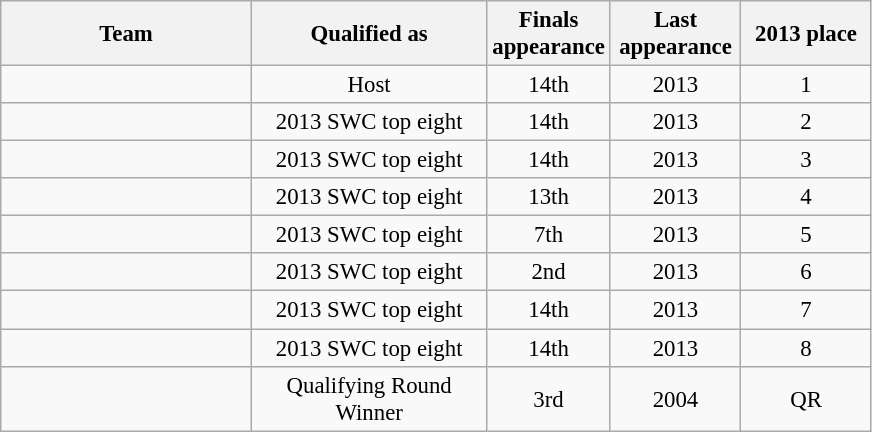<table class="wikitable" style="text-align: center; font-size: 95%">
<tr>
<th width=160>Team</th>
<th width=150>Qualified as</th>
<th width=50>Finals appearance</th>
<th width=80>Last appearance</th>
<th width=80>2013 place</th>
</tr>
<tr>
<td align=left></td>
<td>Host</td>
<td>14th</td>
<td>2013</td>
<td>1</td>
</tr>
<tr>
<td align=left></td>
<td>2013 SWC top eight</td>
<td>14th</td>
<td>2013</td>
<td>2</td>
</tr>
<tr>
<td align=left></td>
<td>2013 SWC top eight</td>
<td>14th</td>
<td>2013</td>
<td>3</td>
</tr>
<tr>
<td align=left></td>
<td>2013 SWC top eight</td>
<td>13th</td>
<td>2013</td>
<td>4</td>
</tr>
<tr>
<td align=left></td>
<td>2013 SWC top eight</td>
<td>7th</td>
<td>2013</td>
<td>5</td>
</tr>
<tr>
<td align=left></td>
<td>2013 SWC top eight</td>
<td>2nd</td>
<td>2013</td>
<td>6</td>
</tr>
<tr>
<td align=left></td>
<td>2013 SWC top eight</td>
<td>14th</td>
<td>2013</td>
<td>7</td>
</tr>
<tr>
<td align=left></td>
<td>2013 SWC top eight</td>
<td>14th</td>
<td>2013</td>
<td>8</td>
</tr>
<tr>
<td align=left></td>
<td>Qualifying Round Winner</td>
<td>3rd</td>
<td>2004</td>
<td>QR</td>
</tr>
</table>
